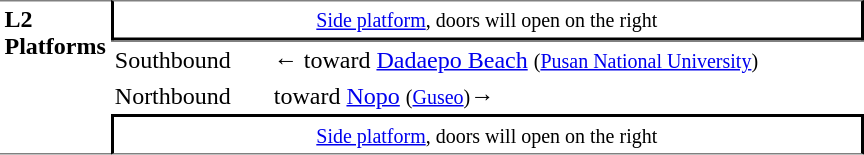<table table border=0 cellspacing=0 cellpadding=3>
<tr>
<td style="border-top:solid 1px gray;border-bottom:solid 1px gray;" width=50 rowspan=10 valign=top><strong>L2<br>Platforms</strong></td>
<td style="border-top:solid 1px gray;border-right:solid 2px black;border-left:solid 2px black;border-bottom:solid 2px black;text-align:center;" colspan=2><small><a href='#'>Side platform</a>, doors will open on the right</small></td>
</tr>
<tr>
<td style="border-bottom:solid 0px gray;border-top:solid 1px gray;" width=100>Southbound</td>
<td style="border-bottom:solid 0px gray;border-top:solid 1px gray;" width=390>←  toward <a href='#'>Dadaepo Beach</a> <small>(<a href='#'>Pusan National University</a>)</small></td>
</tr>
<tr>
<td>Northbound</td>
<td>  toward <a href='#'>Nopo</a> <small>(<a href='#'>Guseo</a>)</small>→</td>
</tr>
<tr>
<td style="border-top:solid 2px black;border-right:solid 2px black;border-left:solid 2px black;border-bottom:solid 1px gray;text-align:center;" colspan=2><small><a href='#'>Side platform</a>, doors will open on the right</small></td>
</tr>
</table>
